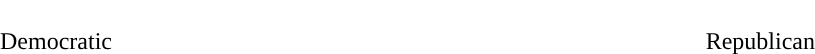<table style="width:70%; text-align:center">
<tr style="color:white">
<td style="background:"><strong>262</strong></td>
<td style="background:"><strong>4</strong></td>
<td style="background:"><strong>169</strong></td>
</tr>
<tr>
<td>Democratic</td>
<td></td>
<td>Republican</td>
</tr>
</table>
